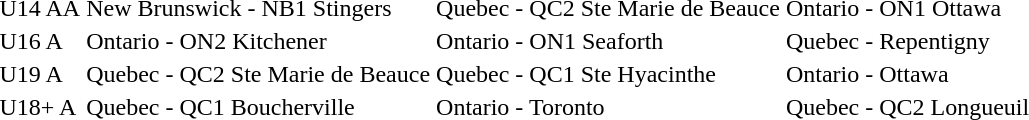<table>
<tr>
<td>U14 AA</td>
<td> New Brunswick - NB1 Stingers</td>
<td>    Quebec - QC2 Ste Marie de Beauce</td>
<td>    Ontario - ON1 Ottawa</td>
</tr>
<tr>
<td>U16 A</td>
<td>    Ontario - ON2 Kitchener</td>
<td>    Ontario - ON1 Seaforth</td>
<td>    Quebec - Repentigny</td>
</tr>
<tr>
<td>U19 A</td>
<td>    Quebec - QC2 Ste Marie de Beauce</td>
<td>    Quebec - QC1 Ste Hyacinthe</td>
<td>    Ontario - Ottawa</td>
</tr>
<tr>
<td>U18+ A</td>
<td>    Quebec - QC1 Boucherville</td>
<td>    Ontario - Toronto</td>
<td>    Quebec - QC2 Longueuil</td>
</tr>
</table>
